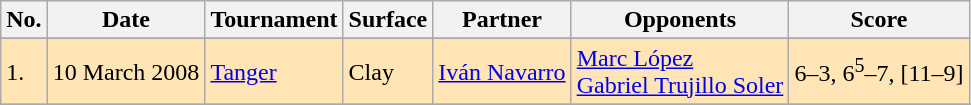<table class="wikitable">
<tr>
<th>No.</th>
<th>Date</th>
<th>Tournament</th>
<th>Surface</th>
<th>Partner</th>
<th>Opponents</th>
<th>Score</th>
</tr>
<tr>
</tr>
<tr bgcolor="moccasin">
<td>1.</td>
<td>10 March 2008</td>
<td><a href='#'>Tanger</a></td>
<td>Clay</td>
<td> <a href='#'>Iván Navarro</a></td>
<td> <a href='#'>Marc López</a> <br>  <a href='#'>Gabriel Trujillo Soler</a></td>
<td>6–3, 6<sup>5</sup>–7, [11–9]</td>
</tr>
<tr>
</tr>
</table>
